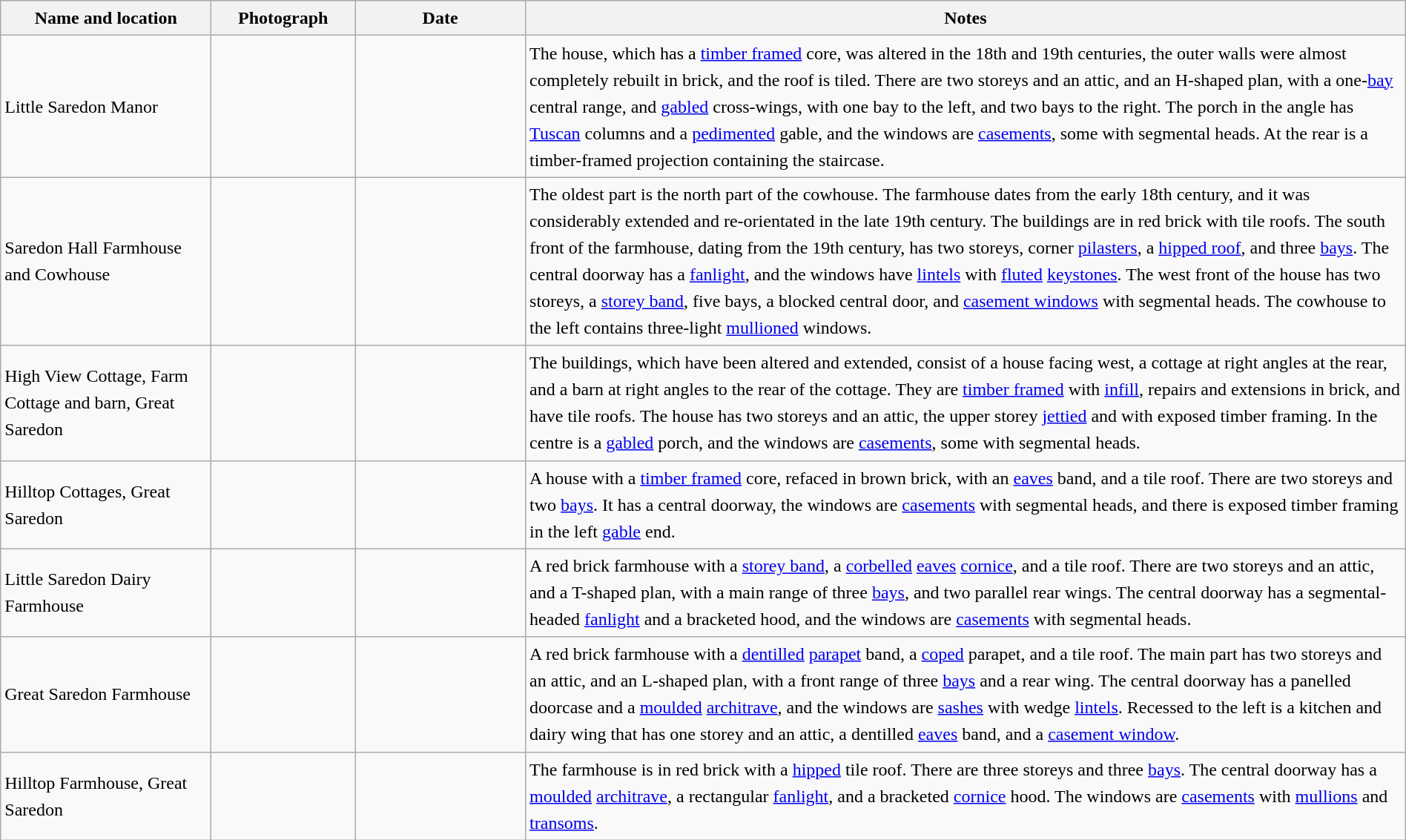<table class="wikitable sortable plainrowheaders" style="width:100%;border:0px;text-align:left;line-height:150%;">
<tr>
<th scope="col"  style="width:150px">Name and location</th>
<th scope="col"  style="width:100px" class="unsortable">Photograph</th>
<th scope="col"  style="width:120px">Date</th>
<th scope="col"  style="width:650px" class="unsortable">Notes</th>
</tr>
<tr>
<td>Little Saredon Manor<br><small></small></td>
<td></td>
<td align="center"></td>
<td>The house, which has a <a href='#'>timber framed</a> core, was altered in the 18th and 19th centuries, the outer walls were almost completely rebuilt in brick, and the roof is tiled. There are two storeys and an attic, and an H-shaped plan, with a one-<a href='#'>bay</a> central range, and <a href='#'>gabled</a> cross-wings, with one bay to the left, and two bays to the right. The porch in the angle has <a href='#'>Tuscan</a> columns and a <a href='#'>pedimented</a> gable, and the windows are <a href='#'>casements</a>, some with segmental heads. At the rear is a timber-framed projection containing the staircase.</td>
</tr>
<tr>
<td>Saredon Hall Farmhouse and Cowhouse<br><small></small></td>
<td></td>
<td align="center"></td>
<td>The oldest part is the north part of the cowhouse. The farmhouse dates from the early 18th century, and it was considerably extended and re-orientated in the late 19th century. The buildings are in red brick with tile roofs. The south front of the farmhouse, dating from the 19th century, has two storeys, corner <a href='#'>pilasters</a>, a <a href='#'>hipped roof</a>, and three <a href='#'>bays</a>. The central doorway has a <a href='#'>fanlight</a>, and the windows have <a href='#'>lintels</a> with <a href='#'>fluted</a> <a href='#'>keystones</a>. The west front of the house has two storeys, a <a href='#'>storey band</a>, five bays, a blocked central door, and <a href='#'>casement windows</a> with segmental heads. The cowhouse to the left contains three-light <a href='#'>mullioned</a> windows.</td>
</tr>
<tr>
<td>High View Cottage, Farm Cottage and barn, Great Saredon<br><small></small></td>
<td></td>
<td align="center"></td>
<td>The buildings, which have been altered and extended, consist of a house facing west, a cottage at right angles at the rear, and a barn at right angles to the rear of the cottage. They are <a href='#'>timber framed</a> with <a href='#'>infill</a>, repairs and extensions in brick, and have tile roofs. The house has two storeys and an attic, the upper storey <a href='#'>jettied</a> and with exposed timber framing. In the centre is a <a href='#'>gabled</a> porch, and the windows are <a href='#'>casements</a>, some with segmental heads.</td>
</tr>
<tr>
<td>Hilltop Cottages, Great Saredon<br><small></small></td>
<td></td>
<td align="center"></td>
<td>A house with a <a href='#'>timber framed</a> core, refaced in brown brick, with an <a href='#'>eaves</a> band, and a tile roof. There are two storeys and two <a href='#'>bays</a>. It has a central doorway, the windows are <a href='#'>casements</a> with segmental heads, and there is exposed timber framing in the left <a href='#'>gable</a> end.</td>
</tr>
<tr>
<td>Little Saredon Dairy Farmhouse<br><small></small></td>
<td></td>
<td align="center"></td>
<td>A red brick farmhouse with a <a href='#'>storey band</a>, a <a href='#'>corbelled</a> <a href='#'>eaves</a> <a href='#'>cornice</a>, and a tile roof. There are two storeys and an attic, and a T-shaped plan, with a main range of three <a href='#'>bays</a>, and two parallel rear wings. The central doorway has a segmental-headed <a href='#'>fanlight</a> and a bracketed hood, and the windows are <a href='#'>casements</a> with segmental heads.</td>
</tr>
<tr>
<td>Great Saredon Farmhouse<br><small></small></td>
<td></td>
<td align="center"></td>
<td>A red brick farmhouse with a <a href='#'>dentilled</a> <a href='#'>parapet</a> band, a <a href='#'>coped</a> parapet, and a tile roof. The main part has two storeys and an attic, and an L-shaped plan, with a front range of three <a href='#'>bays</a> and a rear wing. The central doorway has a panelled doorcase and a <a href='#'>moulded</a> <a href='#'>architrave</a>, and the windows are <a href='#'>sashes</a> with wedge <a href='#'>lintels</a>. Recessed to the left is a kitchen and dairy wing that has one storey and an attic, a dentilled <a href='#'>eaves</a> band, and a <a href='#'>casement window</a>.</td>
</tr>
<tr>
<td>Hilltop Farmhouse, Great Saredon<br><small></small></td>
<td></td>
<td align="center"></td>
<td>The farmhouse is in red brick with a <a href='#'>hipped</a> tile roof. There are three storeys and three <a href='#'>bays</a>. The central doorway has a <a href='#'>moulded</a> <a href='#'>architrave</a>, a rectangular <a href='#'>fanlight</a>, and a bracketed <a href='#'>cornice</a> hood.   The windows are <a href='#'>casements</a> with <a href='#'>mullions</a> and <a href='#'>transoms</a>.</td>
</tr>
<tr>
</tr>
</table>
